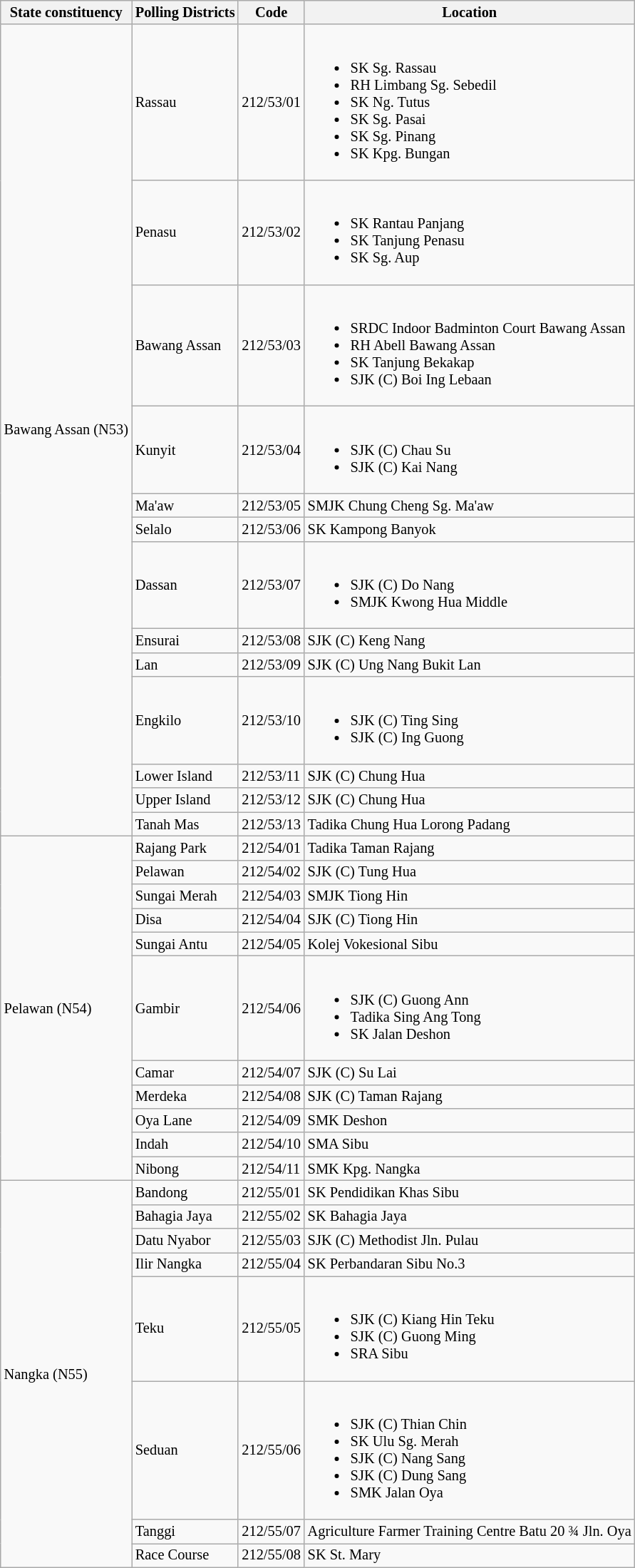<table class="wikitable sortable mw-collapsible" style="white-space:nowrap;font-size:85%">
<tr>
<th>State constituency</th>
<th>Polling Districts</th>
<th>Code</th>
<th>Location</th>
</tr>
<tr>
<td rowspan="13">Bawang Assan (N53)</td>
<td>Rassau</td>
<td>212/53/01</td>
<td><br><ul><li>SK Sg. Rassau</li><li>RH Limbang Sg. Sebedil</li><li>SK Ng. Tutus</li><li>SK Sg. Pasai</li><li>SK Sg. Pinang</li><li>SK Kpg. Bungan</li></ul></td>
</tr>
<tr>
<td>Penasu</td>
<td>212/53/02</td>
<td><br><ul><li>SK Rantau Panjang</li><li>SK Tanjung Penasu</li><li>SK Sg. Aup</li></ul></td>
</tr>
<tr>
<td>Bawang Assan</td>
<td>212/53/03</td>
<td><br><ul><li>SRDC Indoor Badminton Court Bawang Assan</li><li>RH Abell Bawang Assan</li><li>SK Tanjung Bekakap</li><li>SJK (C) Boi Ing Lebaan</li></ul></td>
</tr>
<tr>
<td>Kunyit</td>
<td>212/53/04</td>
<td><br><ul><li>SJK (C) Chau Su</li><li>SJK (C) Kai Nang</li></ul></td>
</tr>
<tr>
<td>Ma'aw</td>
<td>212/53/05</td>
<td>SMJK Chung Cheng Sg. Ma'aw</td>
</tr>
<tr>
<td>Selalo</td>
<td>212/53/06</td>
<td>SK Kampong Banyok</td>
</tr>
<tr>
<td>Dassan</td>
<td>212/53/07</td>
<td><br><ul><li>SJK (C) Do Nang</li><li>SMJK Kwong Hua Middle</li></ul></td>
</tr>
<tr>
<td>Ensurai</td>
<td>212/53/08</td>
<td>SJK (C) Keng Nang</td>
</tr>
<tr>
<td>Lan</td>
<td>212/53/09</td>
<td>SJK (C) Ung Nang Bukit Lan</td>
</tr>
<tr>
<td>Engkilo</td>
<td>212/53/10</td>
<td><br><ul><li>SJK (C) Ting Sing</li><li>SJK (C) Ing Guong</li></ul></td>
</tr>
<tr>
<td>Lower Island</td>
<td>212/53/11</td>
<td>SJK (C) Chung Hua</td>
</tr>
<tr>
<td>Upper Island</td>
<td>212/53/12</td>
<td>SJK (C) Chung Hua</td>
</tr>
<tr>
<td>Tanah Mas</td>
<td>212/53/13</td>
<td>Tadika Chung Hua Lorong Padang</td>
</tr>
<tr>
<td rowspan="11">Pelawan (N54)</td>
<td>Rajang Park</td>
<td>212/54/01</td>
<td>Tadika Taman Rajang</td>
</tr>
<tr>
<td>Pelawan</td>
<td>212/54/02</td>
<td>SJK (C) Tung Hua</td>
</tr>
<tr>
<td>Sungai Merah</td>
<td>212/54/03</td>
<td>SMJK Tiong Hin</td>
</tr>
<tr>
<td>Disa</td>
<td>212/54/04</td>
<td>SJK (C) Tiong Hin</td>
</tr>
<tr>
<td>Sungai Antu</td>
<td>212/54/05</td>
<td>Kolej Vokesional Sibu</td>
</tr>
<tr>
<td>Gambir</td>
<td>212/54/06</td>
<td><br><ul><li>SJK (C) Guong Ann</li><li>Tadika Sing Ang Tong</li><li>SK Jalan Deshon</li></ul></td>
</tr>
<tr>
<td>Camar</td>
<td>212/54/07</td>
<td>SJK (C) Su Lai</td>
</tr>
<tr>
<td>Merdeka</td>
<td>212/54/08</td>
<td>SJK (C) Taman Rajang</td>
</tr>
<tr>
<td>Oya Lane</td>
<td>212/54/09</td>
<td>SMK Deshon</td>
</tr>
<tr>
<td>Indah</td>
<td>212/54/10</td>
<td>SMA Sibu</td>
</tr>
<tr>
<td>Nibong</td>
<td>212/54/11</td>
<td>SMK Kpg. Nangka</td>
</tr>
<tr>
<td rowspan="8">Nangka (N55)</td>
<td>Bandong</td>
<td>212/55/01</td>
<td>SK Pendidikan Khas Sibu</td>
</tr>
<tr>
<td>Bahagia Jaya</td>
<td>212/55/02</td>
<td>SK Bahagia Jaya</td>
</tr>
<tr>
<td>Datu Nyabor</td>
<td>212/55/03</td>
<td>SJK (C) Methodist Jln. Pulau</td>
</tr>
<tr>
<td>Ilir Nangka</td>
<td>212/55/04</td>
<td>SK Perbandaran Sibu No.3</td>
</tr>
<tr>
<td>Teku</td>
<td>212/55/05</td>
<td><br><ul><li>SJK (C) Kiang Hin Teku</li><li>SJK (C) Guong Ming</li><li>SRA Sibu</li></ul></td>
</tr>
<tr>
<td>Seduan</td>
<td>212/55/06</td>
<td><br><ul><li>SJK (C) Thian Chin</li><li>SK Ulu Sg. Merah</li><li>SJK (C) Nang Sang</li><li>SJK (C) Dung Sang</li><li>SMK Jalan Oya</li></ul></td>
</tr>
<tr>
<td>Tanggi</td>
<td>212/55/07</td>
<td>Agriculture Farmer Training Centre Batu 20 ¾ Jln. Oya</td>
</tr>
<tr>
<td>Race Course</td>
<td>212/55/08</td>
<td>SK St. Mary</td>
</tr>
</table>
